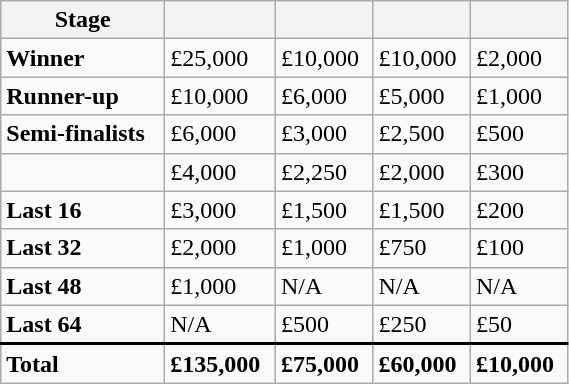<table class="wikitable" style="width:30%; margin:0">
<tr>
<th>Stage</th>
<th></th>
<th></th>
<th></th>
<th></th>
</tr>
<tr>
<td><strong>Winner</strong></td>
<td>£25,000</td>
<td>£10,000</td>
<td>£10,000</td>
<td>£2,000</td>
</tr>
<tr>
<td><strong>Runner-up</strong></td>
<td>£10,000</td>
<td>£6,000</td>
<td>£5,000</td>
<td>£1,000</td>
</tr>
<tr>
<td><strong>Semi-finalists</strong></td>
<td>£6,000</td>
<td>£3,000</td>
<td>£2,500</td>
<td>£500</td>
</tr>
<tr>
<td><strong></strong></td>
<td>£4,000</td>
<td>£2,250</td>
<td>£2,000</td>
<td>£300</td>
</tr>
<tr>
<td><strong>Last 16</strong></td>
<td>£3,000</td>
<td>£1,500</td>
<td>£1,500</td>
<td>£200</td>
</tr>
<tr>
<td><strong>Last 32</strong></td>
<td>£2,000</td>
<td>£1,000</td>
<td>£750</td>
<td>£100</td>
</tr>
<tr>
<td><strong>Last 48</strong></td>
<td>£1,000</td>
<td>N/A</td>
<td>N/A</td>
<td>N/A</td>
</tr>
<tr style="border-bottom:2px solid black;">
<td><strong>Last 64</strong></td>
<td>N/A</td>
<td>£500</td>
<td>£250</td>
<td>£50</td>
</tr>
<tr>
<td><strong>Total</strong></td>
<td><strong>£135,000</strong></td>
<td><strong>£75,000</strong></td>
<td><strong>£60,000</strong></td>
<td><strong>£10,000</strong></td>
</tr>
</table>
